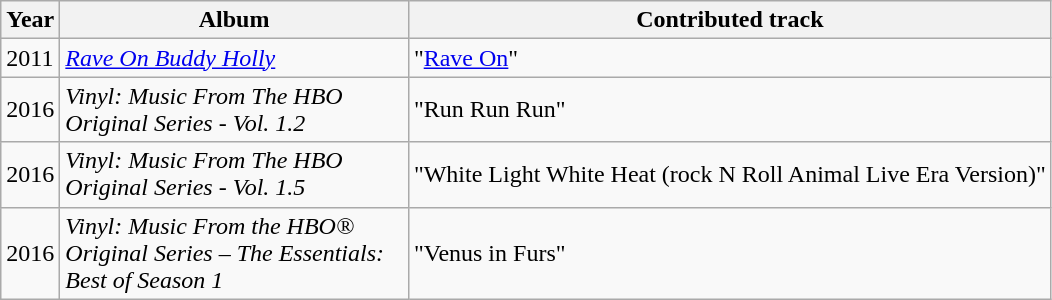<table class="wikitable">
<tr>
<th>Year</th>
<th width="225">Album</th>
<th>Contributed track</th>
</tr>
<tr>
<td>2011</td>
<td><em><a href='#'>Rave On Buddy Holly</a></em></td>
<td>"<a href='#'>Rave On</a>"</td>
</tr>
<tr>
<td>2016</td>
<td><em>Vinyl: Music From The HBO Original Series - Vol. 1.2</em></td>
<td>"Run Run Run"</td>
</tr>
<tr>
<td>2016</td>
<td><em>Vinyl: Music From The HBO Original Series - Vol. 1.5</em></td>
<td>"White Light White Heat (rock N Roll Animal Live Era Version)"</td>
</tr>
<tr>
<td>2016</td>
<td><em>Vinyl: Music From the HBO® Original Series – The Essentials: Best of Season 1</em></td>
<td>"Venus in Furs"</td>
</tr>
</table>
